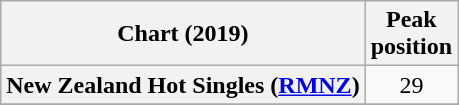<table class="wikitable sortable plainrowheaders" style="text-align:center">
<tr>
<th scope="col">Chart (2019)</th>
<th scope="col">Peak<br>position</th>
</tr>
<tr>
<th scope="row">New Zealand Hot Singles (<a href='#'>RMNZ</a>)</th>
<td>29</td>
</tr>
<tr>
</tr>
</table>
